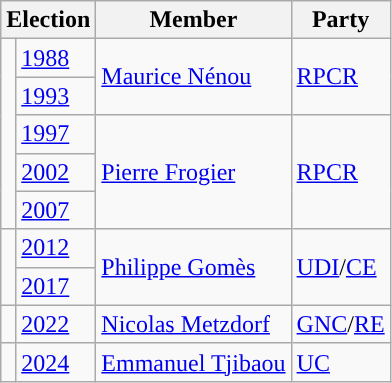<table class="wikitable">
<tr>
<th colspan="2">Election</th>
<th>Member</th>
<th>Party</th>
</tr>
<tr>
<td rowspan="5" style="background-color: "></td>
<td><a href='#'>1988</a></td>
<td rowspan="2"><a href='#'>Maurice Nénou</a></td>
<td rowspan="2"><a href='#'>RPCR</a></td>
</tr>
<tr>
<td><a href='#'>1993</a></td>
</tr>
<tr>
<td><a href='#'>1997</a></td>
<td rowspan="3"><a href='#'>Pierre Frogier</a></td>
<td rowspan="3"><a href='#'>RPCR</a></td>
</tr>
<tr>
<td><a href='#'>2002</a></td>
</tr>
<tr>
<td><a href='#'>2007</a></td>
</tr>
<tr>
<td rowspan="2" style="background-color: "></td>
<td><a href='#'>2012</a></td>
<td rowspan="2"><a href='#'>Philippe Gomès</a></td>
<td rowspan="2"><a href='#'>UDI</a>/<a href='#'>CE</a></td>
</tr>
<tr>
<td><a href='#'>2017</a></td>
</tr>
<tr>
<td style="color:inherit;background-color: "></td>
<td><a href='#'>2022</a></td>
<td><a href='#'>Nicolas Metzdorf</a></td>
<td><a href='#'>GNC</a>/<a href='#'>RE</a></td>
</tr>
<tr>
<td style="color:inherit;background-color: "></td>
<td><a href='#'>2024</a></td>
<td><a href='#'>Emmanuel Tjibaou</a></td>
<td><a href='#'>UC</a></td>
</tr>
</table>
